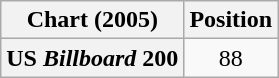<table class="wikitable plainrowheaders" style="text-align:center;">
<tr>
<th scope="col">Chart (2005)</th>
<th scope="col">Position</th>
</tr>
<tr>
<th scope="row">US <em>Billboard</em> 200</th>
<td>88</td>
</tr>
</table>
